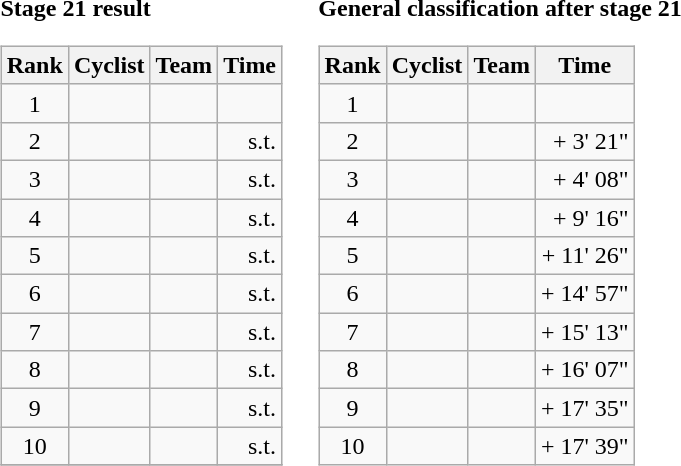<table>
<tr>
<td><strong>Stage 21 result</strong><br><table class="wikitable">
<tr>
<th scope="col">Rank</th>
<th scope="col">Cyclist</th>
<th scope="col">Team</th>
<th scope="col">Time</th>
</tr>
<tr>
<td style="text-align:center;">1</td>
<td></td>
<td></td>
<td style="text-align:right;"></td>
</tr>
<tr>
<td style="text-align:center;">2</td>
<td></td>
<td></td>
<td style="text-align:right;">s.t.</td>
</tr>
<tr>
<td style="text-align:center;">3</td>
<td></td>
<td></td>
<td style="text-align:right;">s.t.</td>
</tr>
<tr>
<td style="text-align:center;">4</td>
<td></td>
<td></td>
<td style="text-align:right;">s.t.</td>
</tr>
<tr>
<td style="text-align:center;">5</td>
<td></td>
<td></td>
<td style="text-align:right;">s.t.</td>
</tr>
<tr>
<td style="text-align:center;">6</td>
<td></td>
<td></td>
<td style="text-align:right;">s.t.</td>
</tr>
<tr>
<td style="text-align:center;">7</td>
<td></td>
<td></td>
<td style="text-align:right;">s.t.</td>
</tr>
<tr>
<td style="text-align:center;">8</td>
<td></td>
<td></td>
<td style="text-align:right;">s.t.</td>
</tr>
<tr>
<td style="text-align:center;">9</td>
<td></td>
<td></td>
<td style="text-align:right;">s.t.</td>
</tr>
<tr>
<td style="text-align:center;">10</td>
<td></td>
<td></td>
<td style="text-align:right;">s.t.</td>
</tr>
<tr>
</tr>
</table>
</td>
<td></td>
<td><strong>General classification after stage 21</strong><br><table class="wikitable">
<tr>
<th scope="col">Rank</th>
<th scope="col">Cyclist</th>
<th scope="col">Team</th>
<th scope="col">Time</th>
</tr>
<tr>
<td style="text-align:center;">1</td>
<td> </td>
<td></td>
<td style="text-align:right;"></td>
</tr>
<tr>
<td style="text-align:center;">2</td>
<td></td>
<td></td>
<td style="text-align:right;">+ 3' 21"</td>
</tr>
<tr>
<td style="text-align:center;">3</td>
<td></td>
<td></td>
<td style="text-align:right;">+ 4' 08"</td>
</tr>
<tr>
<td style="text-align:center;">4</td>
<td></td>
<td></td>
<td style="text-align:right;">+ 9' 16"</td>
</tr>
<tr>
<td style="text-align:center;">5</td>
<td></td>
<td></td>
<td style="text-align:right;">+ 11' 26"</td>
</tr>
<tr>
<td style="text-align:center;">6</td>
<td></td>
<td></td>
<td style="text-align:right;">+ 14' 57"</td>
</tr>
<tr>
<td style="text-align:center;">7</td>
<td></td>
<td></td>
<td style="text-align:right;">+ 15' 13"</td>
</tr>
<tr>
<td style="text-align:center;">8</td>
<td></td>
<td></td>
<td style="text-align:right;">+ 16' 07"</td>
</tr>
<tr>
<td style="text-align:center;">9</td>
<td></td>
<td></td>
<td style="text-align:right;">+ 17' 35"</td>
</tr>
<tr>
<td style="text-align:center;">10</td>
<td></td>
<td></td>
<td style="text-align:right;">+ 17' 39"</td>
</tr>
</table>
</td>
</tr>
</table>
